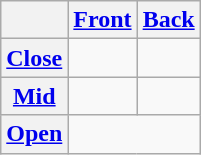<table class="wikitable" style="text-align:center">
<tr>
<th></th>
<th><a href='#'>Front</a></th>
<th><a href='#'>Back</a></th>
</tr>
<tr>
<th><a href='#'>Close</a></th>
<td> </td>
<td> </td>
</tr>
<tr>
<th><a href='#'>Mid</a></th>
<td> </td>
<td> </td>
</tr>
<tr>
<th><a href='#'>Open</a></th>
<td colspan="2"> </td>
</tr>
</table>
